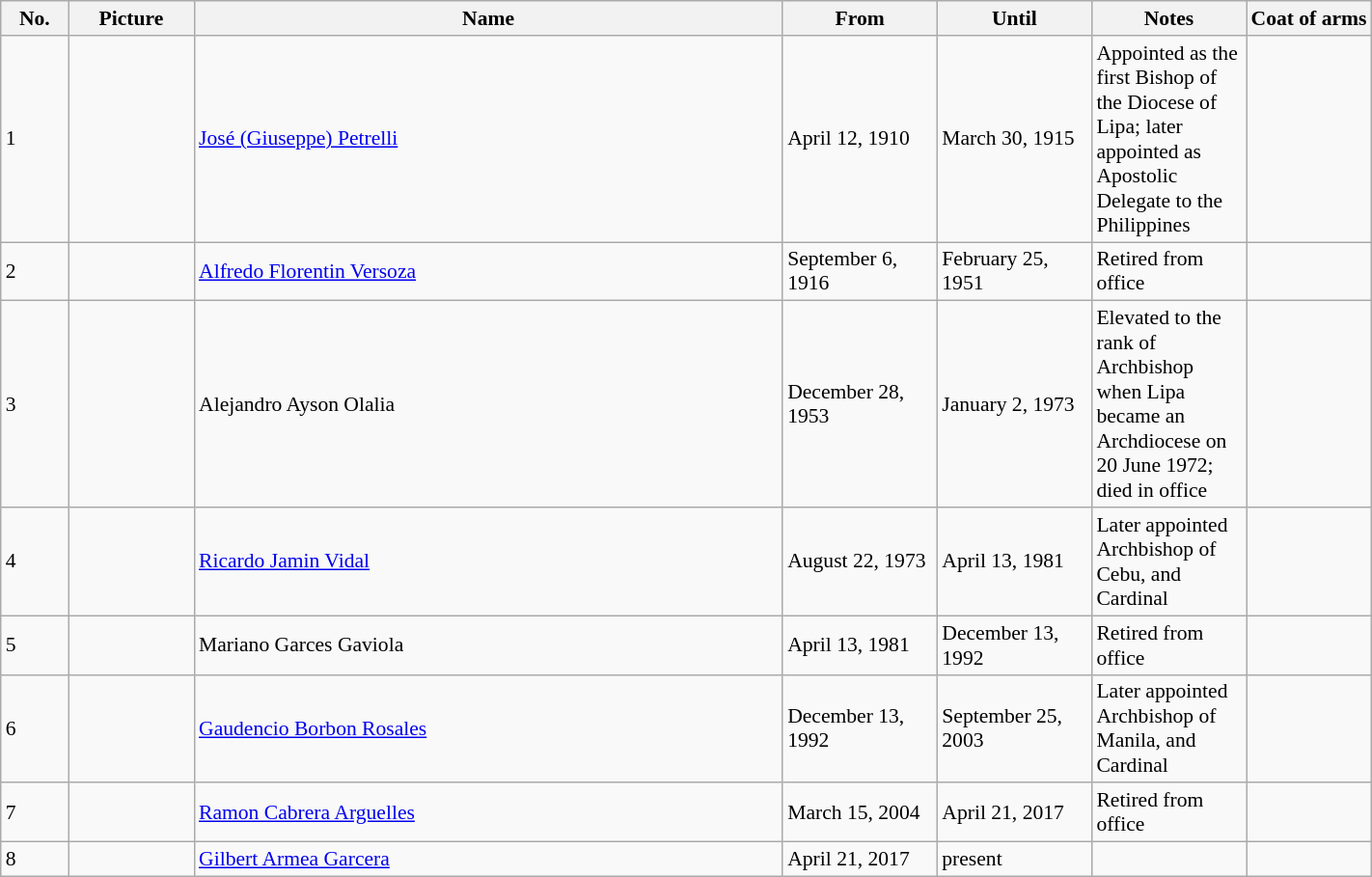<table class="wikitable" style="font-size:90%;">
<tr>
<th width=40px>No.</th>
<th width=80px>Picture</th>
<th width=400px>Name</th>
<th width=100px>From</th>
<th width=100px>Until</th>
<th width=100px>Notes</th>
<th>Coat of arms</th>
</tr>
<tr -align=center>
<td>1</td>
<td></td>
<td><a href='#'>José (Giuseppe) Petrelli</a></td>
<td>April 12, 1910</td>
<td>March 30, 1915</td>
<td>Appointed as the first Bishop of the Diocese of Lipa; later appointed as Apostolic Delegate to the Philippines</td>
<td></td>
</tr>
<tr -align=center>
<td>2</td>
<td></td>
<td><a href='#'>Alfredo Florentin Versoza</a></td>
<td>September 6, 1916</td>
<td>February 25, 1951</td>
<td>Retired from office</td>
<td></td>
</tr>
<tr -align=center>
<td>3</td>
<td></td>
<td>Alejandro Ayson Olalia</td>
<td>December 28, 1953</td>
<td>January 2, 1973</td>
<td>Elevated to the rank of Archbishop when Lipa became an Archdiocese on 20 June 1972; died in office</td>
<td></td>
</tr>
<tr -align=center>
<td>4</td>
<td></td>
<td><a href='#'>Ricardo Jamin Vidal</a></td>
<td>August 22, 1973</td>
<td>April 13, 1981</td>
<td>Later appointed Archbishop of Cebu, and Cardinal</td>
<td></td>
</tr>
<tr -align=center>
<td>5</td>
<td></td>
<td>Mariano Garces Gaviola</td>
<td>April 13, 1981</td>
<td>December 13, 1992</td>
<td>Retired from office</td>
<td></td>
</tr>
<tr -align=center>
<td>6</td>
<td></td>
<td><a href='#'>Gaudencio Borbon Rosales</a></td>
<td>December 13, 1992</td>
<td>September 25, 2003</td>
<td>Later appointed Archbishop of Manila, and Cardinal</td>
<td></td>
</tr>
<tr -align=center>
<td>7</td>
<td></td>
<td><a href='#'>Ramon Cabrera Arguelles</a></td>
<td>March 15, 2004</td>
<td>April 21, 2017</td>
<td>Retired from office</td>
<td></td>
</tr>
<tr -align=center>
<td>8</td>
<td></td>
<td><a href='#'>Gilbert Armea Garcera</a></td>
<td>April 21, 2017</td>
<td>present</td>
<td></td>
<td></td>
</tr>
</table>
